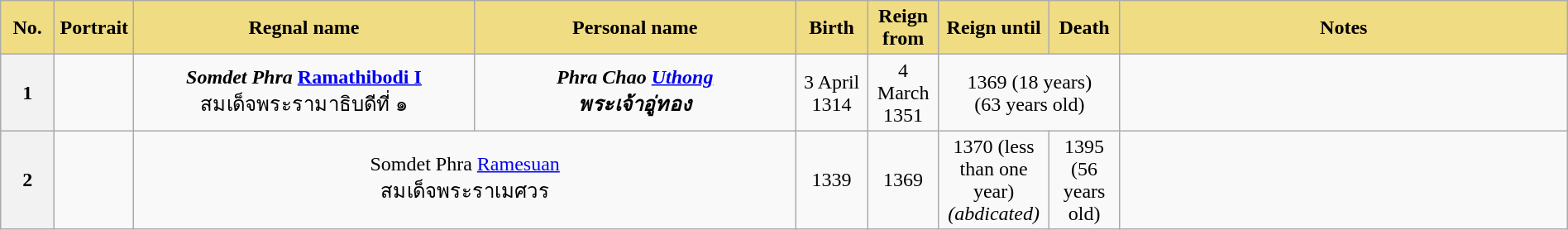<table class="wikitable" style="text-align:center; width:100%;">
<tr>
<th style="background-color:#F0DC82" width=3%>No.</th>
<th style="background-color:#F0DC82" width=1%>Portrait</th>
<th style="background-color:#F0DC82" width=19%>Regnal name</th>
<th style="background-color:#F0DC82" width=18%>Personal name</th>
<th style="background-color:#F0DC82" width=4%>Birth</th>
<th style="background-color:#F0DC82" width=4%>Reign from</th>
<th style="background-color:#F0DC82" width=4%>Reign until</th>
<th style="background-color:#F0DC82" width=4%>Death</th>
<th style="background-color:#F0DC82" width=25%>Notes</th>
</tr>
<tr>
<th align="center">1</th>
<td></td>
<td><strong><em>Somdet Phra</em></strong> <strong><a href='#'>Ramathibodi I</a></strong><br>สมเด็จพระรามาธิบดีที่ ๑</td>
<td><strong><em>Phra Chao<em> <a href='#'>Uthong</a><strong><br>พระเจ้าอู่ทอง</td>
<td>3 April 1314</td>
<td>4 March 1351</td>
<td colspan="2">1369 (18 years)<br>(63 years old)</td>
<td></td>
</tr>
<tr>
<th align="center">2</th>
<td></td>
<td colspan="2"></em></strong>Somdet Phra</em> <a href='#'>Ramesuan</a></strong><br>สมเด็จพระราเมศวร</td>
<td>1339</td>
<td>1369</td>
<td>1370 (less than one year)<br><em>(abdicated)</em></td>
<td>1395<br>(56 years old)</td>
<td></td>
</tr>
</table>
